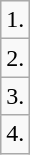<table class="wikitable">
<tr>
<td>1. </td>
</tr>
<tr>
<td>2. </td>
</tr>
<tr>
<td>3. </td>
</tr>
<tr>
<td>4. </td>
</tr>
</table>
